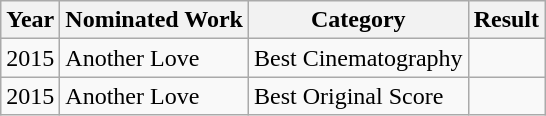<table class="wikitable">
<tr>
<th>Year</th>
<th>Nominated Work</th>
<th>Category</th>
<th>Result</th>
</tr>
<tr>
<td>2015</td>
<td>Another Love</td>
<td>Best Cinematography</td>
<td></td>
</tr>
<tr>
<td>2015</td>
<td>Another Love</td>
<td>Best Original Score</td>
<td></td>
</tr>
</table>
